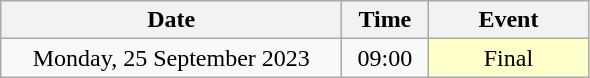<table class = "wikitable" style="text-align:center;">
<tr>
<th width=220>Date</th>
<th width=50>Time</th>
<th width=100>Event</th>
</tr>
<tr>
<td>Monday, 25 September 2023</td>
<td>09:00</td>
<td bgcolor=ffffcc>Final</td>
</tr>
</table>
